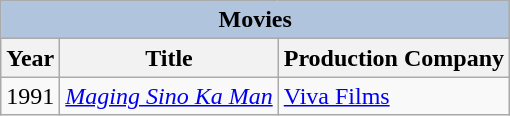<table class="wikitable">
<tr>
<th colspan="3" style="background: LightSteelBlue;">Movies</th>
</tr>
<tr>
<th>Year</th>
<th>Title</th>
<th>Production Company</th>
</tr>
<tr>
<td>1991</td>
<td><em><a href='#'>Maging Sino Ka Man</a></em></td>
<td><a href='#'>Viva Films</a> </td>
</tr>
</table>
